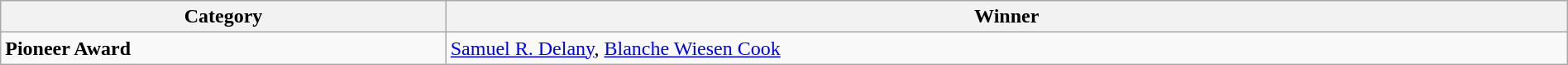<table class="wikitable" width="100%">
<tr>
<th>Category</th>
<th>Winner</th>
</tr>
<tr>
<td><strong>Pioneer Award</strong></td>
<td><a href='#'>Samuel R. Delany</a>, <a href='#'>Blanche Wiesen Cook</a></td>
</tr>
</table>
